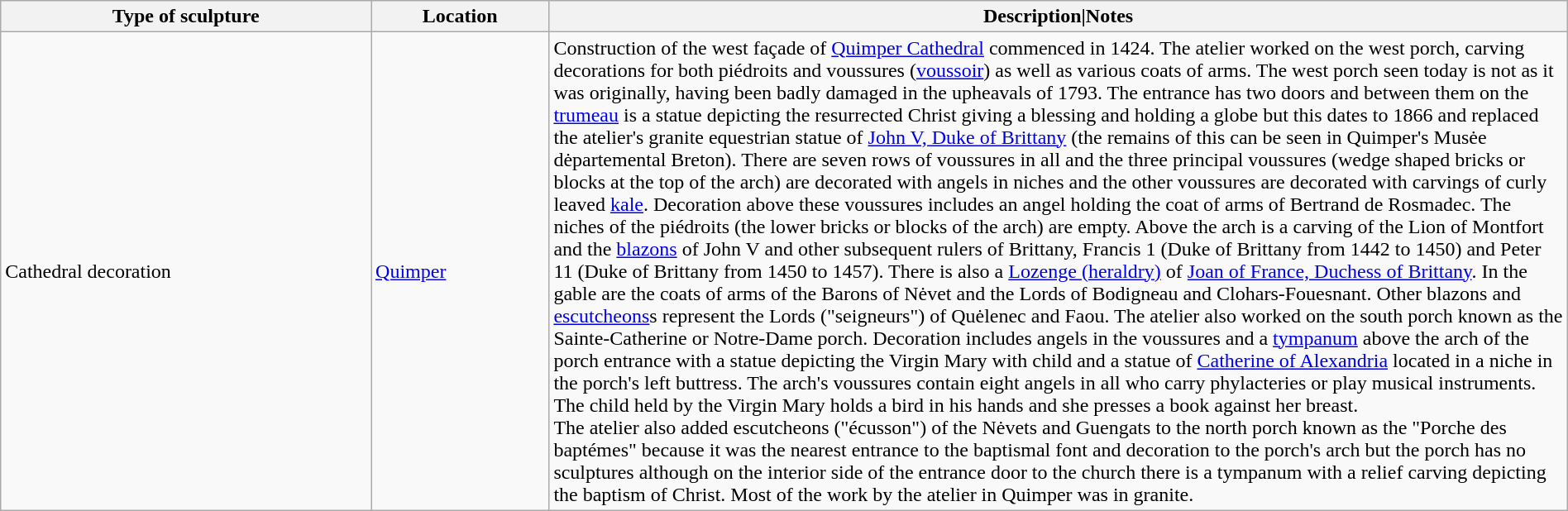<table class="wikitable sortable" style="width:100%; margin-top:0.5em;">
<tr>
<th scope="col">Type of sculpture</th>
<th scope="col">Location</th>
<th scope="col" style="width:65%;">Description|Notes</th>
</tr>
<tr>
<td>Cathedral decoration</td>
<td><a href='#'>Quimper</a></td>
<td>Construction of the west façade of <a href='#'>Quimper Cathedral</a> commenced in 1424. The atelier worked on the west porch, carving decorations for both piédroits and voussures (<a href='#'>voussoir</a>) as well as various coats of arms. The west porch seen today is not as it was originally, having been badly damaged in the upheavals of 1793. The entrance has two doors and between them on the <a href='#'>trumeau</a> is a statue depicting the resurrected Christ giving a blessing and holding a globe but this dates to 1866 and replaced the atelier's granite equestrian statue of <a href='#'>John V, Duke of Brittany</a> (the remains of this can be seen in Quimper's Musėe dėpartemental Breton). There are seven rows of voussures in all and the three principal voussures (wedge shaped bricks or blocks at the top of the arch) are decorated with angels in niches and the other voussures are decorated with carvings of curly leaved <a href='#'>kale</a>. Decoration above these voussures includes an angel holding the coat of arms of Bertrand de Rosmadec. The niches of the piédroits (the lower bricks or blocks of the arch) are empty. Above the arch is a carving of the Lion of Montfort and the <a href='#'>blazons</a> of John V and other subsequent rulers of Brittany, Francis 1 (Duke of Brittany from 1442 to 1450) and Peter 11 (Duke of Brittany from 1450 to 1457). There is also a <a href='#'>Lozenge (heraldry)</a> of <a href='#'>Joan of France, Duchess of Brittany</a>. In the gable are the coats of arms of the Barons of Nėvet and the Lords of Bodigneau and Clohars-Fouesnant. Other blazons and <a href='#'>escutcheons</a>s represent the Lords  ("seigneurs") of Quėlenec and Faou. The atelier also worked on the south porch known as the Sainte-Catherine or Notre-Dame porch. Decoration includes angels in the voussures and a <a href='#'>tympanum</a> above the arch of the porch entrance with a statue depicting the Virgin Mary with child and a statue of <a href='#'>Catherine of Alexandria</a> located in a niche in the porch's left buttress. The arch's voussures contain eight angels in all who carry phylacteries or play musical instruments. The child held by the Virgin Mary holds a bird in his hands and she presses a book against her breast.<br>
The atelier also added escutcheons ("écusson") of the Nėvets and Guengats to the north porch known as the "Porche des baptémes" because it was the nearest entrance to the baptismal font and decoration to the porch's arch but the porch has no sculptures although on the interior side of the entrance door to the church there is a tympanum with a relief carving depicting the baptism of Christ.  Most of the work by the atelier in Quimper was in granite.</td>
</tr>
</table>
